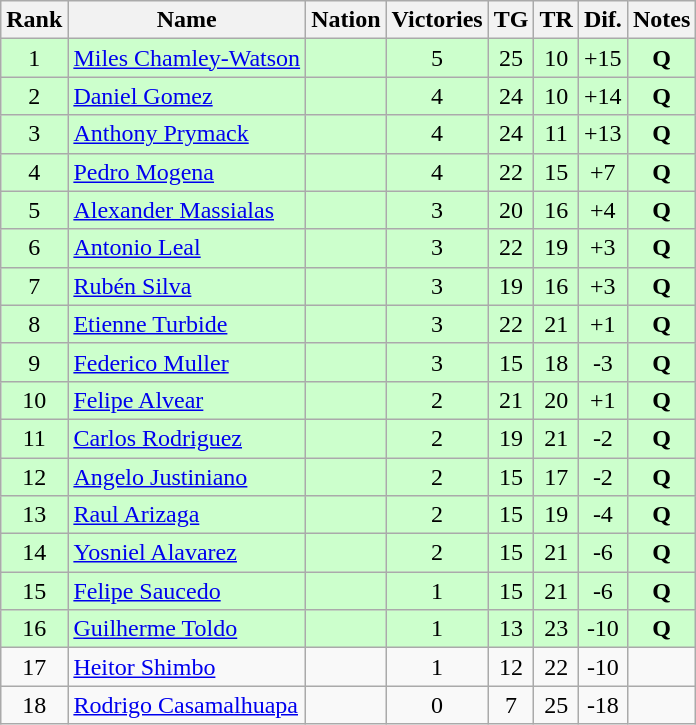<table class="wikitable sortable" style="text-align:center">
<tr>
<th>Rank</th>
<th>Name</th>
<th>Nation</th>
<th>Victories</th>
<th>TG</th>
<th>TR</th>
<th>Dif.</th>
<th>Notes</th>
</tr>
<tr style="background:#cfc">
<td>1</td>
<td align=left><a href='#'>Miles Chamley-Watson</a></td>
<td align=left></td>
<td>5</td>
<td>25</td>
<td>10</td>
<td>+15</td>
<td><strong>Q</strong></td>
</tr>
<tr style="background:#cfc">
<td>2</td>
<td align=left><a href='#'>Daniel Gomez</a></td>
<td align=left></td>
<td>4</td>
<td>24</td>
<td>10</td>
<td>+14</td>
<td><strong>Q</strong></td>
</tr>
<tr style="background:#cfc">
<td>3</td>
<td align=left><a href='#'>Anthony Prymack</a></td>
<td align=left></td>
<td>4</td>
<td>24</td>
<td>11</td>
<td>+13</td>
<td><strong>Q</strong></td>
</tr>
<tr style="background:#cfc">
<td>4</td>
<td align=left><a href='#'>Pedro Mogena</a></td>
<td align=left></td>
<td>4</td>
<td>22</td>
<td>15</td>
<td>+7</td>
<td><strong>Q</strong></td>
</tr>
<tr style="background:#cfc">
<td>5</td>
<td align=left><a href='#'>Alexander Massialas</a></td>
<td align=left></td>
<td>3</td>
<td>20</td>
<td>16</td>
<td>+4</td>
<td><strong>Q</strong></td>
</tr>
<tr style="background:#cfc">
<td>6</td>
<td align=left><a href='#'>Antonio Leal</a></td>
<td align=left></td>
<td>3</td>
<td>22</td>
<td>19</td>
<td>+3</td>
<td><strong>Q</strong></td>
</tr>
<tr style="background:#cfc">
<td>7</td>
<td align=left><a href='#'>Rubén Silva</a></td>
<td align=left></td>
<td>3</td>
<td>19</td>
<td>16</td>
<td>+3</td>
<td><strong>Q</strong></td>
</tr>
<tr style="background:#cfc">
<td>8</td>
<td align=left><a href='#'>Etienne Turbide</a></td>
<td align=left></td>
<td>3</td>
<td>22</td>
<td>21</td>
<td>+1</td>
<td><strong>Q</strong></td>
</tr>
<tr style="background:#cfc">
<td>9</td>
<td align=left><a href='#'>Federico Muller</a></td>
<td align=left></td>
<td>3</td>
<td>15</td>
<td>18</td>
<td>-3</td>
<td><strong>Q</strong></td>
</tr>
<tr style="background:#cfc">
<td>10</td>
<td align=left><a href='#'>Felipe Alvear</a></td>
<td align=left></td>
<td>2</td>
<td>21</td>
<td>20</td>
<td>+1</td>
<td><strong>Q</strong></td>
</tr>
<tr style="background:#cfc">
<td>11</td>
<td align=left><a href='#'>Carlos Rodriguez</a></td>
<td align=left></td>
<td>2</td>
<td>19</td>
<td>21</td>
<td>-2</td>
<td><strong>Q</strong></td>
</tr>
<tr style="background:#cfc">
<td>12</td>
<td align=left><a href='#'>Angelo Justiniano</a></td>
<td align=left></td>
<td>2</td>
<td>15</td>
<td>17</td>
<td>-2</td>
<td><strong>Q</strong></td>
</tr>
<tr style="background:#cfc">
<td>13</td>
<td align=left><a href='#'>Raul Arizaga</a></td>
<td align=left></td>
<td>2</td>
<td>15</td>
<td>19</td>
<td>-4</td>
<td><strong>Q</strong></td>
</tr>
<tr style="background:#cfc">
<td>14</td>
<td align=left><a href='#'>Yosniel Alavarez</a></td>
<td align=left></td>
<td>2</td>
<td>15</td>
<td>21</td>
<td>-6</td>
<td><strong>Q</strong></td>
</tr>
<tr style="background:#cfc">
<td>15</td>
<td align=left><a href='#'>Felipe Saucedo</a></td>
<td align=left></td>
<td>1</td>
<td>15</td>
<td>21</td>
<td>-6</td>
<td><strong>Q</strong></td>
</tr>
<tr style="background:#cfc">
<td>16</td>
<td align=left><a href='#'>Guilherme Toldo</a></td>
<td align=left></td>
<td>1</td>
<td>13</td>
<td>23</td>
<td>-10</td>
<td><strong>Q</strong></td>
</tr>
<tr>
<td>17</td>
<td align=left><a href='#'>Heitor Shimbo</a></td>
<td align=left></td>
<td>1</td>
<td>12</td>
<td>22</td>
<td>-10</td>
<td></td>
</tr>
<tr>
<td>18</td>
<td align=left><a href='#'>Rodrigo Casamalhuapa</a></td>
<td align=left></td>
<td>0</td>
<td>7</td>
<td>25</td>
<td>-18</td>
<td></td>
</tr>
</table>
